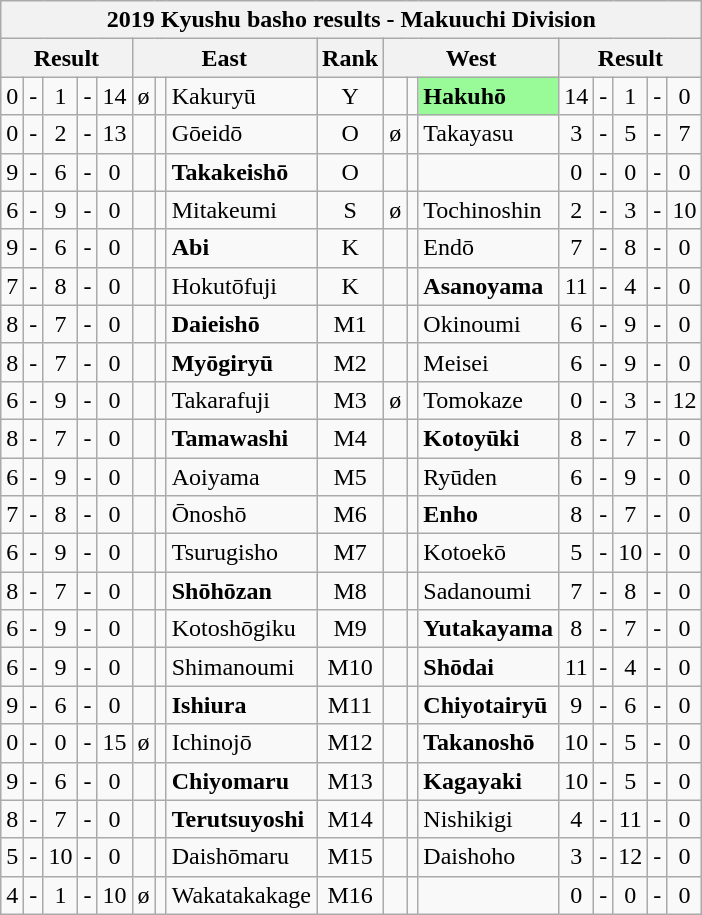<table class="wikitable">
<tr>
<th colspan="17">2019 Kyushu basho results  - Makuuchi Division</th>
</tr>
<tr>
<th colspan="5">Result</th>
<th colspan="3">East</th>
<th>Rank</th>
<th colspan="3">West</th>
<th colspan="5">Result</th>
</tr>
<tr>
<td align=center>0</td>
<td align=center>-</td>
<td align=center>1</td>
<td align=center>-</td>
<td align=center>14</td>
<td align=center>ø</td>
<td align=center></td>
<td>Kakuryū</td>
<td align=center>Y</td>
<td align=center></td>
<td align=center></td>
<td style="background: PaleGreen;"><strong>Hakuhō</strong></td>
<td align=center>14</td>
<td align=center>-</td>
<td align=center>1</td>
<td align=center>-</td>
<td align=center>0</td>
</tr>
<tr>
<td align=center>0</td>
<td align=center>-</td>
<td align=center>2</td>
<td align=center>-</td>
<td align=center>13</td>
<td align=center></td>
<td align=center></td>
<td>Gōeidō</td>
<td align=center>O</td>
<td align=center>ø</td>
<td align=center></td>
<td>Takayasu</td>
<td align=center>3</td>
<td align=center>-</td>
<td align=center>5</td>
<td align=center>-</td>
<td align=center>7</td>
</tr>
<tr>
<td align=center>9</td>
<td align=center>-</td>
<td align=center>6</td>
<td align=center>-</td>
<td align=center>0</td>
<td align=center></td>
<td align=center></td>
<td><strong>Takakeishō</strong></td>
<td align=center>O</td>
<td align=center></td>
<td align=center></td>
<td></td>
<td align=center>0</td>
<td align=center>-</td>
<td align=center>0</td>
<td align=center>-</td>
<td align=center>0</td>
</tr>
<tr>
<td align=center>6</td>
<td align=center>-</td>
<td align=center>9</td>
<td align=center>-</td>
<td align=center>0</td>
<td align=center></td>
<td align=center></td>
<td>Mitakeumi</td>
<td align=center>S</td>
<td align=center>ø</td>
<td align=center></td>
<td>Tochinoshin</td>
<td align=center>2</td>
<td align=center>-</td>
<td align=center>3</td>
<td align=center>-</td>
<td align=center>10</td>
</tr>
<tr>
<td align=center>9</td>
<td align=center>-</td>
<td align=center>6</td>
<td align=center>-</td>
<td align=center>0</td>
<td align=center></td>
<td align=center></td>
<td><strong>Abi</strong></td>
<td align=center>K</td>
<td align=center></td>
<td align=center></td>
<td>Endō</td>
<td align=center>7</td>
<td align=center>-</td>
<td align=center>8</td>
<td align=center>-</td>
<td align=center>0</td>
</tr>
<tr>
<td align=center>7</td>
<td align=center>-</td>
<td align=center>8</td>
<td align=center>-</td>
<td align=center>0</td>
<td align=center></td>
<td align=center></td>
<td>Hokutōfuji</td>
<td align=center>K</td>
<td align=center></td>
<td align=center></td>
<td><strong>Asanoyama</strong></td>
<td align=center>11</td>
<td align=center>-</td>
<td align=center>4</td>
<td align=center>-</td>
<td align=center>0</td>
</tr>
<tr>
<td align=center>8</td>
<td align=center>-</td>
<td align=center>7</td>
<td align=center>-</td>
<td align=center>0</td>
<td align=center></td>
<td align=center></td>
<td><strong>Daieishō</strong></td>
<td align=center>M1</td>
<td align=center></td>
<td align=center></td>
<td>Okinoumi</td>
<td align=center>6</td>
<td align=center>-</td>
<td align=center>9</td>
<td align=center>-</td>
<td align=center>0</td>
</tr>
<tr>
<td align=center>8</td>
<td align=center>-</td>
<td align=center>7</td>
<td align=center>-</td>
<td align=center>0</td>
<td align=center></td>
<td align=center></td>
<td><strong>Myōgiryū</strong></td>
<td align=center>M2</td>
<td align=center></td>
<td align=center></td>
<td>Meisei</td>
<td align=center>6</td>
<td align=center>-</td>
<td align=center>9</td>
<td align=center>-</td>
<td align=center>0</td>
</tr>
<tr>
<td align=center>6</td>
<td align=center>-</td>
<td align=center>9</td>
<td align=center>-</td>
<td align=center>0</td>
<td align=center></td>
<td align=center></td>
<td>Takarafuji</td>
<td align=center>M3</td>
<td align=center>ø</td>
<td align=center></td>
<td>Tomokaze</td>
<td align=center>0</td>
<td align=center>-</td>
<td align=center>3</td>
<td align=center>-</td>
<td align=center>12</td>
</tr>
<tr>
<td align=center>8</td>
<td align=center>-</td>
<td align=center>7</td>
<td align=center>-</td>
<td align=center>0</td>
<td align=center></td>
<td align=center></td>
<td><strong>Tamawashi</strong></td>
<td align=center>M4</td>
<td align=center></td>
<td align=center></td>
<td><strong>Kotoyūki</strong></td>
<td align=center>8</td>
<td align=center>-</td>
<td align=center>7</td>
<td align=center>-</td>
<td align=center>0</td>
</tr>
<tr>
<td align=center>6</td>
<td align=center>-</td>
<td align=center>9</td>
<td align=center>-</td>
<td align=center>0</td>
<td align=center></td>
<td align=center></td>
<td>Aoiyama</td>
<td align=center>M5</td>
<td align=center></td>
<td align=center></td>
<td>Ryūden</td>
<td align=center>6</td>
<td align=center>-</td>
<td align=center>9</td>
<td align=center>-</td>
<td align=center>0</td>
</tr>
<tr>
<td align=center>7</td>
<td align=center>-</td>
<td align=center>8</td>
<td align=center>-</td>
<td align=center>0</td>
<td align=center></td>
<td align=center></td>
<td>Ōnoshō</td>
<td align=center>M6</td>
<td align=center></td>
<td align=center></td>
<td><strong>Enho</strong></td>
<td align=center>8</td>
<td align=center>-</td>
<td align=center>7</td>
<td align=center>-</td>
<td align=center>0</td>
</tr>
<tr>
<td align=center>6</td>
<td align=center>-</td>
<td align=center>9</td>
<td align=center>-</td>
<td align=center>0</td>
<td align=center></td>
<td align=center></td>
<td>Tsurugisho</td>
<td align=center>M7</td>
<td align=center></td>
<td align=center></td>
<td>Kotoekō</td>
<td align=center>5</td>
<td align=center>-</td>
<td align=center>10</td>
<td align=center>-</td>
<td align=center>0</td>
</tr>
<tr>
<td align=center>8</td>
<td align=center>-</td>
<td align=center>7</td>
<td align=center>-</td>
<td align=center>0</td>
<td align=center></td>
<td align=center></td>
<td><strong>Shōhōzan</strong></td>
<td align=center>M8</td>
<td align=center></td>
<td align=center></td>
<td>Sadanoumi</td>
<td align=center>7</td>
<td align=center>-</td>
<td align=center>8</td>
<td align=center>-</td>
<td align=center>0</td>
</tr>
<tr>
<td align=center>6</td>
<td align=center>-</td>
<td align=center>9</td>
<td align=center>-</td>
<td align=center>0</td>
<td align=center></td>
<td align=center></td>
<td>Kotoshōgiku</td>
<td align=center>M9</td>
<td align=center></td>
<td align=center></td>
<td><strong>Yutakayama</strong></td>
<td align=center>8</td>
<td align=center>-</td>
<td align=center>7</td>
<td align=center>-</td>
<td align=center>0</td>
</tr>
<tr>
<td align=center>6</td>
<td align=center>-</td>
<td align=center>9</td>
<td align=center>-</td>
<td align=center>0</td>
<td align=center></td>
<td align=center></td>
<td>Shimanoumi</td>
<td align=center>M10</td>
<td align=center></td>
<td align=center></td>
<td><strong>Shōdai</strong></td>
<td align=center>11</td>
<td align=center>-</td>
<td align=center>4</td>
<td align=center>-</td>
<td align=center>0</td>
</tr>
<tr>
<td align=center>9</td>
<td align=center>-</td>
<td align=center>6</td>
<td align=center>-</td>
<td align=center>0</td>
<td align=center></td>
<td align=center></td>
<td><strong>Ishiura</strong></td>
<td align=center>M11</td>
<td align=center></td>
<td align=center></td>
<td><strong>Chiyotairyū</strong></td>
<td align=center>9</td>
<td align=center>-</td>
<td align=center>6</td>
<td align=center>-</td>
<td align=center>0</td>
</tr>
<tr>
<td align=center>0</td>
<td align=center>-</td>
<td align=center>0</td>
<td align=center>-</td>
<td align=center>15</td>
<td align=center>ø</td>
<td align=center></td>
<td>Ichinojō</td>
<td align=center>M12</td>
<td align=center></td>
<td align=center></td>
<td><strong>Takanoshō</strong></td>
<td align=center>10</td>
<td align=center>-</td>
<td align=center>5</td>
<td align=center>-</td>
<td align=center>0</td>
</tr>
<tr>
<td align=center>9</td>
<td align=center>-</td>
<td align=center>6</td>
<td align=center>-</td>
<td align=center>0</td>
<td align=center></td>
<td align=center></td>
<td><strong>Chiyomaru</strong></td>
<td align=center>M13</td>
<td align=center></td>
<td align=center></td>
<td><strong>Kagayaki</strong></td>
<td align=center>10</td>
<td align=center>-</td>
<td align=center>5</td>
<td align=center>-</td>
<td align=center>0</td>
</tr>
<tr>
<td align=center>8</td>
<td align=center>-</td>
<td align=center>7</td>
<td align=center>-</td>
<td align=center>0</td>
<td align=center></td>
<td align=center></td>
<td><strong>Terutsuyoshi</strong></td>
<td align=center>M14</td>
<td align=center></td>
<td align=center></td>
<td>Nishikigi</td>
<td align=center>4</td>
<td align=center>-</td>
<td align=center>11</td>
<td align=center>-</td>
<td align=center>0</td>
</tr>
<tr>
<td align=center>5</td>
<td align=center>-</td>
<td align=center>10</td>
<td align=center>-</td>
<td align=center>0</td>
<td align=center></td>
<td align=center></td>
<td>Daishōmaru</td>
<td align=center>M15</td>
<td align=center></td>
<td align=center></td>
<td>Daishoho</td>
<td align=center>3</td>
<td align=center>-</td>
<td align=center>12</td>
<td align=center>-</td>
<td align=center>0</td>
</tr>
<tr>
<td align=center>4</td>
<td align=center>-</td>
<td align=center>1</td>
<td align=center>-</td>
<td align=center>10</td>
<td align=center>ø</td>
<td align=center></td>
<td>Wakatakakage</td>
<td align=center>M16</td>
<td align=center></td>
<td align=center></td>
<td></td>
<td align=center>0</td>
<td align=center>-</td>
<td align=center>0</td>
<td align=center>-</td>
<td align=center>0</td>
</tr>
</table>
